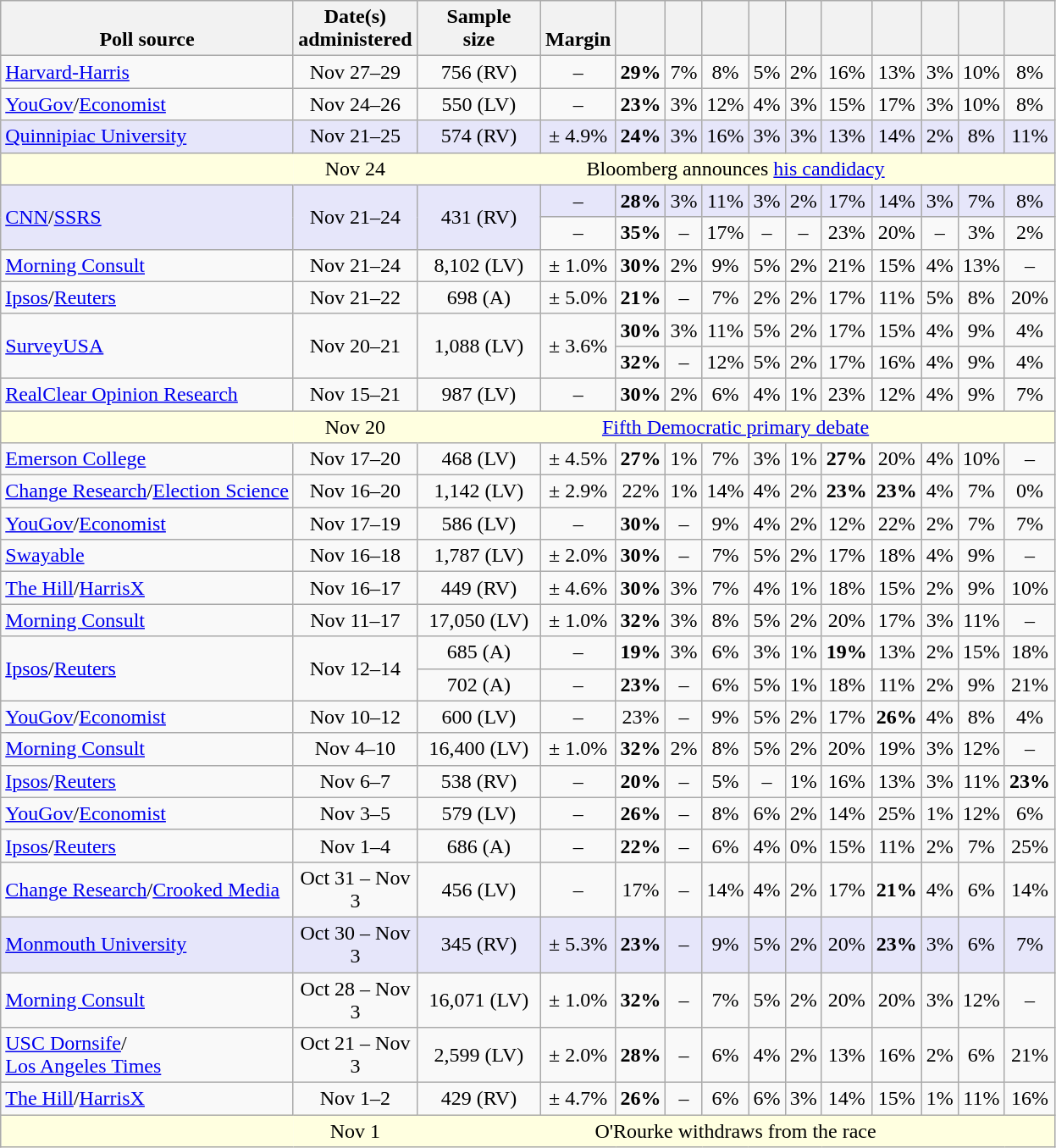<table class="wikitable sortable" style="text-align:center;">
<tr valign=bottom>
<th style="background-position: right 85%;">Poll source</th>
<th style="width:90px; background-position: right 85%;">Date(s)<br>administered</th>
<th style="width:90px; background-position: right 85%;">Sample<br>size</th>
<th style="width:50px; background-position: right 85%;">Margin<br></th>
<th></th>
<th></th>
<th></th>
<th></th>
<th></th>
<th></th>
<th></th>
<th></th>
<th></th>
<th></th>
</tr>
<tr>
<td style="text-align:left;"><a href='#'>Harvard-Harris</a></td>
<td>Nov 27–29</td>
<td>756 (RV)</td>
<td>–</td>
<td><strong>29%</strong></td>
<td>7%</td>
<td>8%</td>
<td>5%</td>
<td>2%</td>
<td>16%</td>
<td>13%</td>
<td>3%</td>
<td>10%</td>
<td>8%</td>
</tr>
<tr>
<td style="text-align:left;"><a href='#'>YouGov</a>/<a href='#'>Economist</a></td>
<td>Nov 24–26</td>
<td>550 (LV)</td>
<td>–</td>
<td><strong>23%</strong></td>
<td>3%</td>
<td>12%</td>
<td>4%</td>
<td>3%</td>
<td>15%</td>
<td>17%</td>
<td>3%</td>
<td>10%</td>
<td>8%</td>
</tr>
<tr bgcolor=lavender>
<td style="text-align:left;"><a href='#'>Quinnipiac University</a></td>
<td>Nov 21–25</td>
<td>574 (RV)</td>
<td>± 4.9%</td>
<td><strong>24%</strong></td>
<td>3%</td>
<td>16%</td>
<td>3%</td>
<td>3%</td>
<td>13%</td>
<td>14%</td>
<td>2%</td>
<td>8%</td>
<td>11%</td>
</tr>
<tr style="background:lightyellow;">
<td style="border-right-style:hidden;"></td>
<td style="border-right-style:hidden;">Nov 24</td>
<td colspan="14">Bloomberg announces <a href='#'>his candidacy</a></td>
</tr>
<tr bgcolor=lavender>
<td rowspan="2"style="text-align:left;"><a href='#'>CNN</a>/<a href='#'>SSRS</a></td>
<td rowspan="2">Nov 21–24</td>
<td rowspan="2">431 (RV)</td>
<td>–</td>
<td><strong>28%</strong></td>
<td>3%</td>
<td>11%</td>
<td>3%</td>
<td>2%</td>
<td>17%</td>
<td>14%</td>
<td>3%</td>
<td>7%</td>
<td>8%</td>
</tr>
<tr>
<td>–</td>
<td><strong>35%</strong></td>
<td>–</td>
<td>17%</td>
<td>–</td>
<td>–</td>
<td>23%</td>
<td>20%</td>
<td>–</td>
<td>3%</td>
<td>2%</td>
</tr>
<tr>
<td style="text-align:left;"><a href='#'>Morning Consult</a></td>
<td>Nov 21–24</td>
<td>8,102 (LV)</td>
<td>± 1.0%</td>
<td><strong>30%</strong></td>
<td>2%</td>
<td>9%</td>
<td>5%</td>
<td>2%</td>
<td>21%</td>
<td>15%</td>
<td>4%</td>
<td>13%</td>
<td>–</td>
</tr>
<tr>
<td style="text-align:left;"><a href='#'>Ipsos</a>/<a href='#'>Reuters</a></td>
<td>Nov 21–22</td>
<td>698 (A)</td>
<td>± 5.0%</td>
<td><strong>21%</strong></td>
<td>–</td>
<td>7%</td>
<td>2%</td>
<td>2%</td>
<td>17%</td>
<td>11%</td>
<td>5%</td>
<td>8%</td>
<td>20%</td>
</tr>
<tr>
<td rowspan="2" style="text-align:left;"><a href='#'>SurveyUSA</a></td>
<td rowspan="2">Nov 20–21</td>
<td rowspan="2">1,088 (LV)</td>
<td rowspan="2">± 3.6%</td>
<td><strong>30%</strong></td>
<td>3%</td>
<td>11%</td>
<td>5%</td>
<td>2%</td>
<td>17%</td>
<td>15%</td>
<td>4%</td>
<td>9%</td>
<td>4%</td>
</tr>
<tr>
<td><strong>32%</strong></td>
<td>–</td>
<td>12%</td>
<td>5%</td>
<td>2%</td>
<td>17%</td>
<td>16%</td>
<td>4%</td>
<td>9%</td>
<td>4%</td>
</tr>
<tr>
<td style="text-align:left;"><a href='#'>RealClear Opinion Research</a></td>
<td>Nov 15–21</td>
<td>987 (LV)</td>
<td>–</td>
<td><strong>30%</strong></td>
<td>2%</td>
<td>6%</td>
<td>4%</td>
<td>1%</td>
<td>23%</td>
<td>12%</td>
<td>4%</td>
<td>9%</td>
<td>7%</td>
</tr>
<tr style="background:lightyellow;">
<td style="border-right-style:hidden;"></td>
<td style="border-right-style:hidden;">Nov 20</td>
<td colspan="14"><a href='#'>Fifth Democratic primary debate</a></td>
</tr>
<tr>
<td style="text-align:left;"><a href='#'>Emerson College</a></td>
<td>Nov 17–20</td>
<td>468 (LV)</td>
<td>± 4.5%</td>
<td><strong>27%</strong></td>
<td>1%</td>
<td>7%</td>
<td>3%</td>
<td>1%</td>
<td><strong>27%</strong></td>
<td>20%</td>
<td>4%</td>
<td>10%</td>
<td>–</td>
</tr>
<tr>
<td style="text-align:left;"><a href='#'>Change Research</a>/<a href='#'>Election Science</a></td>
<td>Nov 16–20</td>
<td>1,142 (LV)</td>
<td>± 2.9%</td>
<td>22%</td>
<td>1%</td>
<td>14%</td>
<td>4%</td>
<td>2%</td>
<td><strong>23%</strong></td>
<td><strong>23%</strong></td>
<td>4%</td>
<td>7%</td>
<td>0%</td>
</tr>
<tr>
<td style="text-align:left;"><a href='#'>YouGov</a>/<a href='#'>Economist</a></td>
<td>Nov 17–19</td>
<td>586 (LV)</td>
<td>–</td>
<td><strong>30%</strong></td>
<td>–</td>
<td>9%</td>
<td>4%</td>
<td>2%</td>
<td>12%</td>
<td>22%</td>
<td>2%</td>
<td>7%</td>
<td>7%</td>
</tr>
<tr>
<td style="text-align:left;"><a href='#'>Swayable</a></td>
<td>Nov 16–18</td>
<td>1,787 (LV)</td>
<td>± 2.0%</td>
<td><strong>30%</strong></td>
<td>–</td>
<td>7%</td>
<td>5%</td>
<td>2%</td>
<td>17%</td>
<td>18%</td>
<td>4%</td>
<td>9%</td>
<td>–</td>
</tr>
<tr>
<td style="text-align:left;"><a href='#'>The Hill</a>/<a href='#'>HarrisX</a></td>
<td>Nov 16–17</td>
<td>449 (RV)</td>
<td>± 4.6%</td>
<td><strong>30%</strong></td>
<td>3%</td>
<td>7%</td>
<td>4%</td>
<td>1%</td>
<td>18%</td>
<td>15%</td>
<td>2%</td>
<td>9%</td>
<td>10%</td>
</tr>
<tr>
<td style="text-align:left;"><a href='#'>Morning Consult</a></td>
<td>Nov 11–17</td>
<td>17,050 (LV)</td>
<td>± 1.0%</td>
<td><strong>32%</strong></td>
<td>3%</td>
<td>8%</td>
<td>5%</td>
<td>2%</td>
<td>20%</td>
<td>17%</td>
<td>3%</td>
<td>11%</td>
<td>–</td>
</tr>
<tr>
<td rowspan="2" style="text-align:left;"><a href='#'>Ipsos</a>/<a href='#'>Reuters</a></td>
<td rowspan="2">Nov 12–14</td>
<td>685 (A)</td>
<td>–</td>
<td><strong>19%</strong></td>
<td>3%</td>
<td>6%</td>
<td>3%</td>
<td>1%</td>
<td><strong>19%</strong></td>
<td>13%</td>
<td>2%</td>
<td>15%</td>
<td>18%</td>
</tr>
<tr>
<td>702 (A)</td>
<td>–</td>
<td><strong>23%</strong></td>
<td>–</td>
<td>6%</td>
<td>5%</td>
<td>1%</td>
<td>18%</td>
<td>11%</td>
<td>2%</td>
<td>9%</td>
<td>21%</td>
</tr>
<tr>
<td style="text-align:left;"><a href='#'>YouGov</a>/<a href='#'>Economist</a></td>
<td>Nov 10–12</td>
<td>600 (LV)</td>
<td>–</td>
<td>23%</td>
<td>–</td>
<td>9%</td>
<td>5%</td>
<td>2%</td>
<td>17%</td>
<td><strong>26%</strong></td>
<td>4%</td>
<td>8%</td>
<td>4%</td>
</tr>
<tr>
<td style="text-align:left;"><a href='#'>Morning Consult</a></td>
<td>Nov 4–10</td>
<td>16,400 (LV)</td>
<td>± 1.0%</td>
<td><strong>32%</strong></td>
<td>2%</td>
<td>8%</td>
<td>5%</td>
<td>2%</td>
<td>20%</td>
<td>19%</td>
<td>3%</td>
<td>12%</td>
<td>–</td>
</tr>
<tr>
<td style="text-align:left;"><a href='#'>Ipsos</a>/<a href='#'>Reuters</a></td>
<td>Nov 6–7</td>
<td>538 (RV)</td>
<td>–</td>
<td><strong>20%</strong></td>
<td>–</td>
<td>5%</td>
<td>–</td>
<td>1%</td>
<td>16%</td>
<td>13%</td>
<td>3%</td>
<td>11%</td>
<td><strong>23%</strong></td>
</tr>
<tr>
<td style="text-align:left;"><a href='#'>YouGov</a>/<a href='#'>Economist</a></td>
<td>Nov 3–5</td>
<td>579 (LV)</td>
<td>–</td>
<td><strong>26%</strong></td>
<td>–</td>
<td>8%</td>
<td>6%</td>
<td>2%</td>
<td>14%</td>
<td>25%</td>
<td>1%</td>
<td>12%</td>
<td>6%</td>
</tr>
<tr>
<td style="text-align:left;"><a href='#'>Ipsos</a>/<a href='#'>Reuters</a></td>
<td>Nov 1–4</td>
<td>686 (A)</td>
<td>–</td>
<td><strong>22%</strong></td>
<td>–</td>
<td>6%</td>
<td>4%</td>
<td>0%</td>
<td>15%</td>
<td>11%</td>
<td>2%</td>
<td>7%</td>
<td>25%</td>
</tr>
<tr>
<td style="text-align:left;"><a href='#'>Change Research</a>/<a href='#'>Crooked Media</a></td>
<td>Oct 31 – Nov 3</td>
<td>456 (LV)</td>
<td>–</td>
<td>17%</td>
<td>–</td>
<td>14%</td>
<td>4%</td>
<td>2%</td>
<td>17%</td>
<td><strong>21%</strong></td>
<td>4%</td>
<td>6%</td>
<td>14%</td>
</tr>
<tr bgcolor=lavender>
<td style="text-align:left;"><a href='#'>Monmouth University</a></td>
<td>Oct 30 – Nov 3</td>
<td>345 (RV)</td>
<td>± 5.3%</td>
<td><strong>23%</strong></td>
<td>–</td>
<td>9%</td>
<td>5%</td>
<td>2%</td>
<td>20%</td>
<td><strong>23%</strong></td>
<td>3%</td>
<td>6%</td>
<td>7%</td>
</tr>
<tr>
<td style="text-align:left;"><a href='#'>Morning Consult</a></td>
<td>Oct 28 – Nov 3</td>
<td>16,071 (LV)</td>
<td>± 1.0%</td>
<td><strong>32%</strong></td>
<td>–</td>
<td>7%</td>
<td>5%</td>
<td>2%</td>
<td>20%</td>
<td>20%</td>
<td>3%</td>
<td>12%</td>
<td>–</td>
</tr>
<tr>
<td style="text-align:left;"><a href='#'>USC Dornsife</a>/<a href='#'><br>Los Angeles Times</a></td>
<td>Oct 21 – Nov 3</td>
<td>2,599 (LV)</td>
<td>± 2.0%</td>
<td><strong>28%</strong></td>
<td>–</td>
<td>6%</td>
<td>4%</td>
<td>2%</td>
<td>13%</td>
<td>16%</td>
<td>2%</td>
<td>6%</td>
<td>21%</td>
</tr>
<tr>
<td style="text-align:left;"><a href='#'>The Hill</a>/<a href='#'>HarrisX</a></td>
<td>Nov 1–2</td>
<td>429 (RV)</td>
<td>± 4.7%</td>
<td><strong>26%</strong></td>
<td>–</td>
<td>6%</td>
<td>6%</td>
<td>3%</td>
<td>14%</td>
<td>15%</td>
<td>1%</td>
<td>11%</td>
<td>16%</td>
</tr>
<tr style="background:lightyellow;">
<td style="border-right-style:hidden;"></td>
<td style="border-right-style:hidden;">Nov 1</td>
<td colspan="12">O'Rourke withdraws from the race</td>
</tr>
</table>
